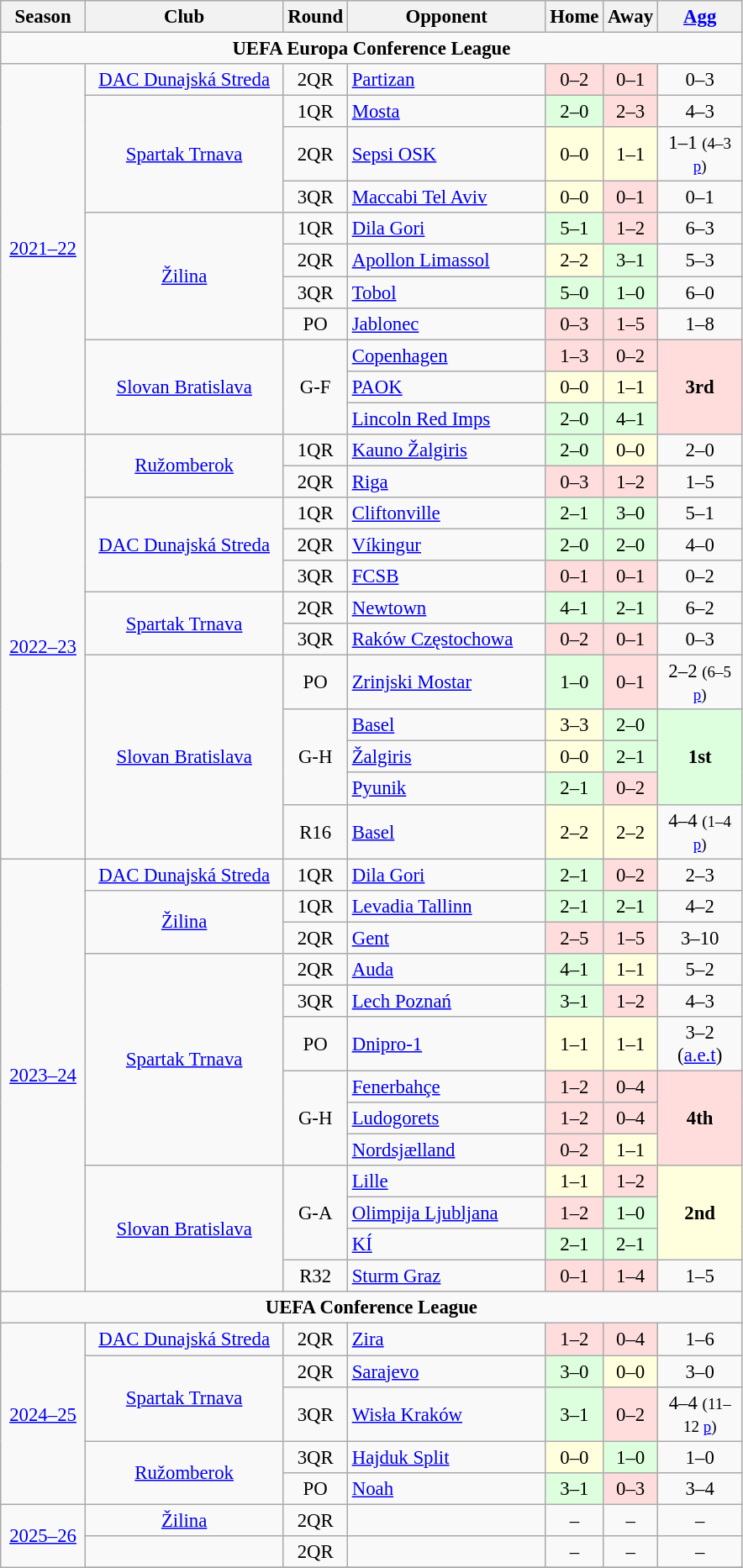<table class="wikitable" style="font-size:95%; text-align: center">
<tr>
<th width="60">Season</th>
<th width="150">Club</th>
<th width="30">Round</th>
<th width="150">Opponent</th>
<th width="30">Home</th>
<th width="30">Away</th>
<th width="60"><a href='#'>Agg</a></th>
</tr>
<tr>
<td colspan="7" align="center"><strong>UEFA Europa Conference League</strong></td>
</tr>
<tr>
<td rowspan=11><a href='#'>2021–22</a></td>
<td rowspan=1><a href='#'>DAC Dunajská Streda</a></td>
<td>2QR</td>
<td align="left"> <a href='#'>Partizan</a></td>
<td bgcolor="ffdddd">0–2</td>
<td bgcolor="ffdddd">0–1</td>
<td>0–3</td>
</tr>
<tr>
<td rowspan=3><a href='#'>Spartak Trnava</a></td>
<td>1QR</td>
<td align="left"> <a href='#'>Mosta</a></td>
<td bgcolor="ddffdd">2–0</td>
<td bgcolor="ffdddd">2–3</td>
<td>4–3</td>
</tr>
<tr>
<td>2QR</td>
<td align="left"> <a href='#'>Sepsi OSK</a></td>
<td bgcolor="FFFFDD">0–0</td>
<td bgcolor="FFFFDD">1–1</td>
<td>1–1 <small>(4–3 <a href='#'>p</a>)</small></td>
</tr>
<tr>
<td>3QR</td>
<td align="left"> <a href='#'>Maccabi Tel Aviv</a></td>
<td bgcolor="FFFFDD">0–0</td>
<td bgcolor="ffdddd">0–1</td>
<td>0–1</td>
</tr>
<tr>
<td rowspan=4><a href='#'>Žilina</a></td>
<td>1QR</td>
<td align="left"> <a href='#'>Dila Gori</a></td>
<td bgcolor="ddffdd">5–1</td>
<td bgcolor="FFDDDD">1–2</td>
<td>6–3</td>
</tr>
<tr>
<td>2QR</td>
<td align="left"> <a href='#'>Apollon Limassol</a></td>
<td bgcolor="FFFFDD">2–2</td>
<td bgcolor="ddffdd">3–1</td>
<td>5–3</td>
</tr>
<tr>
<td>3QR</td>
<td align="left"> <a href='#'>Tobol</a></td>
<td bgcolor="ddffdd">5–0</td>
<td bgcolor="ddffdd">1–0</td>
<td>6–0</td>
</tr>
<tr>
<td>PO</td>
<td align="left"> <a href='#'>Jablonec</a></td>
<td bgcolor="FFDDDD">0–3</td>
<td bgcolor="FFDDDD">1–5</td>
<td>1–8</td>
</tr>
<tr>
<td rowspan=3><a href='#'>Slovan Bratislava</a></td>
<td rowspan=3>G-F</td>
<td align="left"> <a href='#'>Copenhagen</a></td>
<td bgcolor="FFDDDD">1–3</td>
<td bgcolor="FFDDDD">0–2</td>
<td rowspan=3 bgcolor="FFDDDD"><strong>3rd</strong></td>
</tr>
<tr>
<td align="left"> <a href='#'>PAOK</a></td>
<td bgcolor="FFFFDD">0–0</td>
<td bgcolor="FFFFDD">1–1</td>
</tr>
<tr>
<td align="left"> <a href='#'>Lincoln Red Imps</a></td>
<td bgcolor="ddffdd">2–0</td>
<td bgcolor="ddffdd">4–1</td>
</tr>
<tr>
<td rowspan=12><a href='#'>2022–23</a></td>
<td rowspan=2><a href='#'>Ružomberok</a></td>
<td>1QR</td>
<td align="left"> <a href='#'>Kauno Žalgiris</a></td>
<td bgcolor="ddffdd">2–0</td>
<td bgcolor="FFFFDD">0–0</td>
<td>2–0</td>
</tr>
<tr>
<td>2QR</td>
<td align="left"> <a href='#'>Riga</a></td>
<td bgcolor="FFDDDD">0–3</td>
<td bgcolor="FFDDDD">1–2</td>
<td>1–5</td>
</tr>
<tr>
<td rowspan=3><a href='#'>DAC Dunajská Streda</a></td>
<td>1QR</td>
<td align="left"> <a href='#'>Cliftonville</a></td>
<td bgcolor="ddffdd">2–1</td>
<td bgcolor="ddffdd">3–0</td>
<td>5–1</td>
</tr>
<tr>
<td>2QR</td>
<td align="left"> <a href='#'>Víkingur</a></td>
<td bgcolor="ddffdd">2–0</td>
<td bgcolor="ddffdd">2–0</td>
<td>4–0</td>
</tr>
<tr>
<td>3QR</td>
<td align="left"> <a href='#'>FCSB</a></td>
<td bgcolor="FFDDDD">0–1</td>
<td bgcolor="FFDDDD">0–1</td>
<td>0–2</td>
</tr>
<tr>
<td rowspan=2><a href='#'>Spartak Trnava</a></td>
<td>2QR</td>
<td align="left"> <a href='#'>Newtown</a></td>
<td bgcolor="ddffdd">4–1</td>
<td bgcolor="ddffdd">2–1</td>
<td>6–2</td>
</tr>
<tr>
<td>3QR</td>
<td align="left"> <a href='#'>Raków Częstochowa</a></td>
<td bgcolor="FFDDDD">0–2</td>
<td bgcolor="FFDDDD">0–1</td>
<td>0–3</td>
</tr>
<tr>
<td rowspan=5><a href='#'>Slovan Bratislava</a></td>
<td>PO</td>
<td align="left"> <a href='#'>Zrinjski Mostar</a></td>
<td bgcolor="ddffdd">1–0</td>
<td bgcolor="FFDDDD">0–1</td>
<td>2–2 <small>(6–5 <a href='#'>p</a>)</small></td>
</tr>
<tr>
<td rowspan=3>G-H</td>
<td align="left"> <a href='#'>Basel</a></td>
<td bgcolor="FFFFDD">3–3</td>
<td bgcolor="ddffdd">2–0</td>
<td rowspan=3 bgcolor="ddffdd"><strong>1st</strong></td>
</tr>
<tr>
<td align="left"> <a href='#'>Žalgiris</a></td>
<td bgcolor="FFFFDD">0–0</td>
<td bgcolor="ddffdd">2–1</td>
</tr>
<tr>
<td align="left"> <a href='#'>Pyunik</a></td>
<td bgcolor="ddffdd">2–1</td>
<td bgcolor="FFDDDD">0–2</td>
</tr>
<tr>
<td>R16</td>
<td align="left"> <a href='#'>Basel</a></td>
<td bgcolor="FFFFDD">2–2</td>
<td bgcolor="FFFFDD">2–2</td>
<td>4–4 <small>(1–4 <a href='#'>p</a>)</small></td>
</tr>
<tr>
<td rowspan=13><a href='#'>2023–24</a></td>
<td rowspan=1><a href='#'>DAC Dunajská Streda</a></td>
<td>1QR</td>
<td align="left"> <a href='#'>Dila Gori</a></td>
<td bgcolor="ddffdd">2–1</td>
<td bgcolor="FFDDDD">0–2</td>
<td>2–3</td>
</tr>
<tr>
<td rowspan=2><a href='#'>Žilina</a></td>
<td>1QR</td>
<td align="left"> <a href='#'>Levadia Tallinn</a></td>
<td bgcolor="ddffdd">2–1</td>
<td bgcolor="ddffdd">2–1</td>
<td>4–2</td>
</tr>
<tr>
<td>2QR</td>
<td align="left"> <a href='#'>Gent</a></td>
<td bgcolor="FFDDDD">2–5</td>
<td bgcolor="FFDDDD">1–5</td>
<td>3–10</td>
</tr>
<tr>
<td rowspan=6><a href='#'>Spartak Trnava</a></td>
<td>2QR</td>
<td align="left"> <a href='#'>Auda</a></td>
<td bgcolor="ddffdd">4–1</td>
<td bgcolor="FFFFDD">1–1</td>
<td>5–2</td>
</tr>
<tr>
<td>3QR</td>
<td align="left"> <a href='#'>Lech Poznań</a></td>
<td bgcolor="ddffdd">3–1</td>
<td bgcolor="FFDDDD">1–2</td>
<td>4–3</td>
</tr>
<tr>
<td>PO</td>
<td align="left"> <a href='#'>Dnipro-1</a></td>
<td bgcolor="FFFFDD">1–1</td>
<td bgcolor="FFFFDD">1–1</td>
<td>3–2 (<a href='#'>a.e.t</a>)</td>
</tr>
<tr>
<td rowspan=3>G-H</td>
<td align="left"> <a href='#'>Fenerbahçe</a></td>
<td bgcolor="FFDDDD">1–2</td>
<td bgcolor="FFDDDD">0–4</td>
<td rowspan=3 bgcolor="FFDDDD"><strong>4th</strong></td>
</tr>
<tr>
<td align="left"> <a href='#'>Ludogorets</a></td>
<td bgcolor="FFDDDD">1–2</td>
<td bgcolor="FFDDDD">0–4</td>
</tr>
<tr>
<td align="left"> <a href='#'>Nordsjælland</a></td>
<td bgcolor="FFDDDD">0–2</td>
<td bgcolor="FFFFDD">1–1</td>
</tr>
<tr>
<td rowspan=4><a href='#'>Slovan Bratislava</a></td>
<td rowspan=3>G-A</td>
<td align="left"> <a href='#'>Lille</a></td>
<td bgcolor="FFFFDD">1–1</td>
<td bgcolor="FFDDDD">1–2</td>
<td rowspan=3 bgcolor="FFFFDD"><strong>2nd</strong></td>
</tr>
<tr>
<td align="left"> <a href='#'>Olimpija Ljubljana</a></td>
<td bgcolor="FFDDDD">1–2</td>
<td bgcolor="ddffdd">1–0</td>
</tr>
<tr>
<td align="left"> <a href='#'>KÍ</a></td>
<td bgcolor="ddffdd">2–1</td>
<td bgcolor="ddffdd">2–1</td>
</tr>
<tr>
<td>R32</td>
<td align="left"> <a href='#'>Sturm Graz</a></td>
<td bgcolor="FFDDDD">0–1</td>
<td bgcolor="FFDDDD">1–4</td>
<td>1–5</td>
</tr>
<tr>
<td colspan="7" align="center"><strong>UEFA Conference League</strong></td>
</tr>
<tr>
<td rowspan=5><a href='#'>2024–25</a></td>
<td rowspan=1><a href='#'>DAC Dunajská Streda</a></td>
<td>2QR</td>
<td align="left"> <a href='#'>Zira</a></td>
<td bgcolor="FFDDDD">1–2</td>
<td bgcolor="FFDDDD">0–4</td>
<td>1–6</td>
</tr>
<tr>
<td rowspan=2><a href='#'>Spartak Trnava</a></td>
<td>2QR</td>
<td align="left"> <a href='#'>Sarajevo</a></td>
<td bgcolor="ddffdd">3–0</td>
<td bgcolor="FFFFDD">0–0</td>
<td>3–0</td>
</tr>
<tr>
<td>3QR</td>
<td align="left"> <a href='#'>Wisła Kraków</a></td>
<td bgcolor="ddffdd">3–1</td>
<td bgcolor="FFDDDD">0–2</td>
<td>4–4 <small>(11–12 <a href='#'>p</a>)</small></td>
</tr>
<tr>
<td rowspan=2><a href='#'>Ružomberok</a></td>
<td>3QR</td>
<td align="left"> <a href='#'>Hajduk Split</a></td>
<td bgcolor="FFFFDD">0–0</td>
<td bgcolor="ddffdd">1–0</td>
<td>1–0</td>
</tr>
<tr>
<td>PO</td>
<td align="left"> <a href='#'>Noah</a></td>
<td bgcolor="ddffdd">3–1</td>
<td bgcolor="FFDDDD">0–3</td>
<td>3–4</td>
</tr>
<tr>
<td rowspan=10><a href='#'>2025–26</a></td>
<td rowspan=1><a href='#'>Žilina</a></td>
<td>2QR</td>
<td align="left"></td>
<td bgcolor="">–</td>
<td bgcolor="">–</td>
<td>–</td>
</tr>
<tr>
<td rowspan=1></td>
<td>2QR</td>
<td align="left"></td>
<td bgcolor="">–</td>
<td bgcolor="">–</td>
<td>–</td>
</tr>
<tr>
</tr>
</table>
